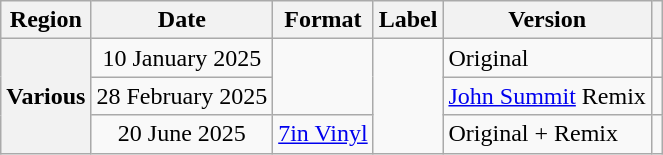<table class="wikitable plainrowheaders">
<tr>
<th scope="col">Region</th>
<th scope="col">Date</th>
<th scope="col">Format</th>
<th scope="col">Label</th>
<th>Version</th>
<th scope="col"></th>
</tr>
<tr>
<th rowspan="3" scope="row">Various</th>
<td style="text-align:center">10 January 2025</td>
<td rowspan="2"></td>
<td rowspan="3"></td>
<td>Original</td>
<td style="text-align:center"></td>
</tr>
<tr>
<td style="text-align:center">28 February 2025</td>
<td><a href='#'>John Summit</a> Remix</td>
<td style="text-align:center"></td>
</tr>
<tr>
<td style="text-align:center">20 June 2025</td>
<td style="text-align:center"><a href='#'>7in Vinyl</a></td>
<td>Original + Remix</td>
<td style="text-align:center"></td>
</tr>
</table>
